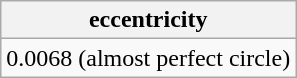<table class="wikitable">
<tr>
<th>eccentricity</th>
</tr>
<tr>
<td>0.0068    (almost perfect circle)</td>
</tr>
</table>
